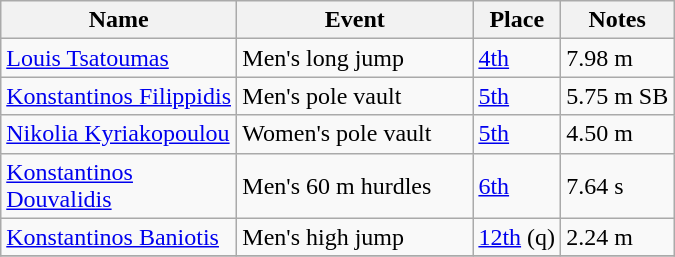<table class="wikitable sortable">
<tr>
<th width=150>Name</th>
<th width=150>Event</th>
<th>Place</th>
<th>Notes</th>
</tr>
<tr>
<td><a href='#'>Louis Tsatoumas</a></td>
<td>Men's long jump</td>
<td><a href='#'>4th</a></td>
<td>7.98 m</td>
</tr>
<tr>
<td><a href='#'>Konstantinos Filippidis</a></td>
<td>Men's pole vault</td>
<td><a href='#'>5th</a></td>
<td>5.75 m SB</td>
</tr>
<tr>
<td><a href='#'>Nikolia Kyriakopoulou</a></td>
<td>Women's pole vault</td>
<td><a href='#'>5th</a></td>
<td>4.50 m</td>
</tr>
<tr>
<td><a href='#'>Konstantinos Douvalidis</a></td>
<td>Men's 60 m hurdles</td>
<td><a href='#'>6th</a></td>
<td>7.64 s</td>
</tr>
<tr>
<td><a href='#'>Konstantinos Baniotis</a></td>
<td>Men's high jump</td>
<td><a href='#'>12th</a> (q)</td>
<td>2.24 m</td>
</tr>
<tr>
</tr>
</table>
